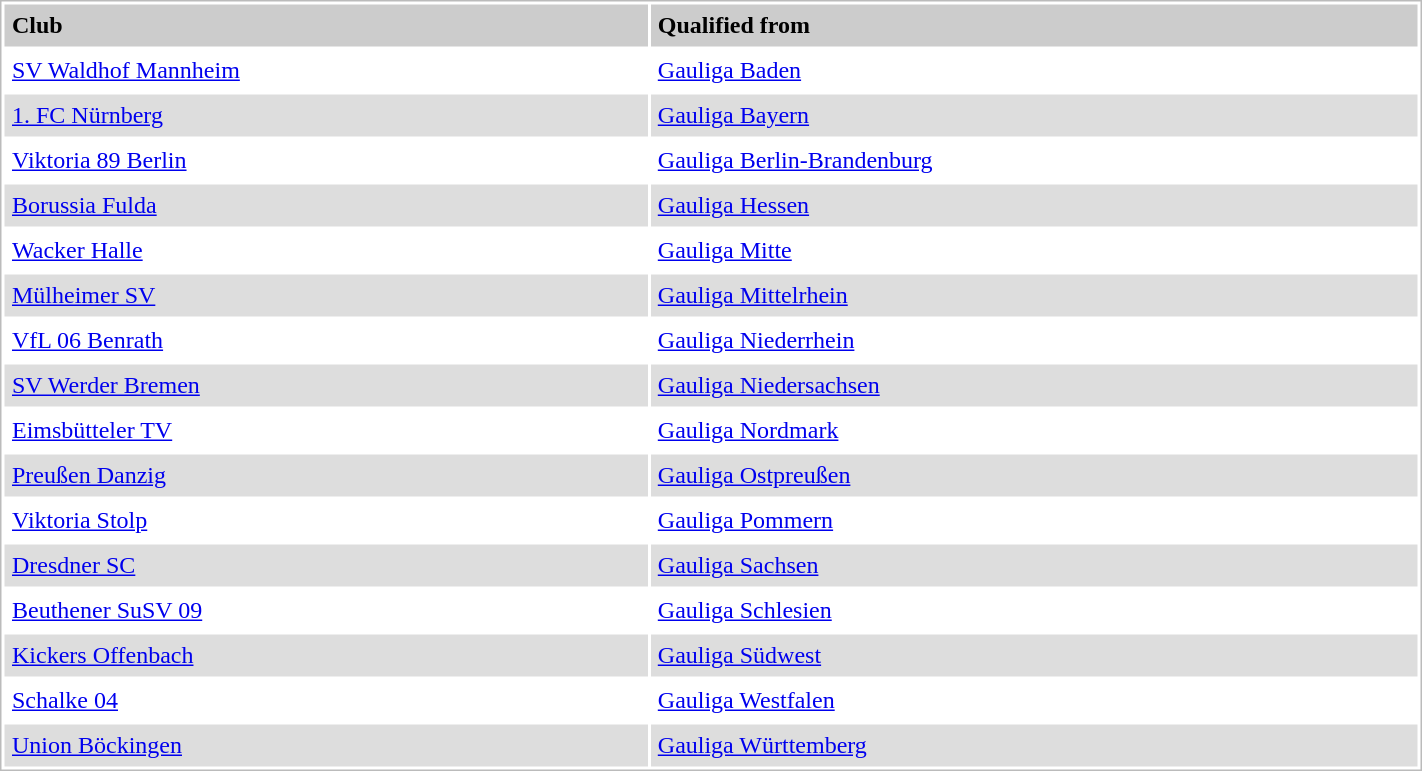<table style="border:1px solid #bbb;background:#fff;" cellpadding="5" cellspacing="2" width="75%">
<tr style="background:#ccc;font-weight:bold">
<td>Club</td>
<td>Qualified from</td>
</tr>
<tr>
<td><a href='#'>SV Waldhof Mannheim</a></td>
<td><a href='#'>Gauliga Baden</a></td>
</tr>
<tr style="background:#ddd">
<td><a href='#'>1. FC Nürnberg</a></td>
<td><a href='#'>Gauliga Bayern</a></td>
</tr>
<tr>
<td><a href='#'>Viktoria 89 Berlin</a></td>
<td><a href='#'>Gauliga Berlin-Brandenburg</a></td>
</tr>
<tr style="background:#ddd">
<td><a href='#'>Borussia Fulda</a></td>
<td><a href='#'>Gauliga Hessen</a></td>
</tr>
<tr>
<td><a href='#'>Wacker Halle</a></td>
<td><a href='#'>Gauliga Mitte</a></td>
</tr>
<tr style="background:#ddd">
<td><a href='#'>Mülheimer SV</a></td>
<td><a href='#'>Gauliga Mittelrhein</a></td>
</tr>
<tr>
<td><a href='#'>VfL 06 Benrath</a></td>
<td><a href='#'>Gauliga Niederrhein</a></td>
</tr>
<tr style="background:#ddd">
<td><a href='#'>SV Werder Bremen</a></td>
<td><a href='#'>Gauliga Niedersachsen</a></td>
</tr>
<tr>
<td><a href='#'>Eimsbütteler TV</a></td>
<td><a href='#'>Gauliga Nordmark</a></td>
</tr>
<tr style="background:#ddd">
<td><a href='#'>Preußen Danzig</a></td>
<td><a href='#'>Gauliga Ostpreußen</a></td>
</tr>
<tr>
<td><a href='#'>Viktoria Stolp</a></td>
<td><a href='#'>Gauliga Pommern</a></td>
</tr>
<tr style="background:#ddd">
<td><a href='#'>Dresdner SC</a></td>
<td><a href='#'>Gauliga Sachsen</a></td>
</tr>
<tr>
<td><a href='#'>Beuthener SuSV 09</a></td>
<td><a href='#'>Gauliga Schlesien</a></td>
</tr>
<tr style="background:#ddd">
<td><a href='#'>Kickers Offenbach</a></td>
<td><a href='#'>Gauliga Südwest</a></td>
</tr>
<tr>
<td><a href='#'>Schalke 04</a></td>
<td><a href='#'>Gauliga Westfalen</a></td>
</tr>
<tr style="background:#ddd">
<td><a href='#'>Union Böckingen</a></td>
<td><a href='#'>Gauliga Württemberg</a></td>
</tr>
</table>
